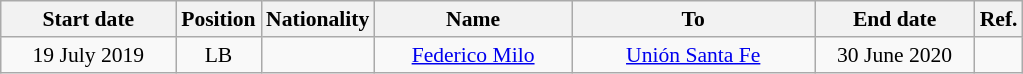<table class="wikitable" style="text-align:center; font-size:90%; ">
<tr>
<th style="background:#; color:#; width:110px;">Start date</th>
<th style="background:#; color:#; width:50px;">Position</th>
<th style="background:#; color:#; width:50px;">Nationality</th>
<th style="background:#; color:#; width:125px;">Name</th>
<th style="background:#; color:#; width:155px;">To</th>
<th style="background:#; color:#; width:100px;">End date</th>
<th style="background:#; color:#; width:25px;">Ref.</th>
</tr>
<tr>
<td>19 July 2019</td>
<td>LB</td>
<td></td>
<td><a href='#'>Federico Milo</a></td>
<td> <a href='#'>Unión Santa Fe</a></td>
<td>30 June 2020</td>
<td></td>
</tr>
</table>
